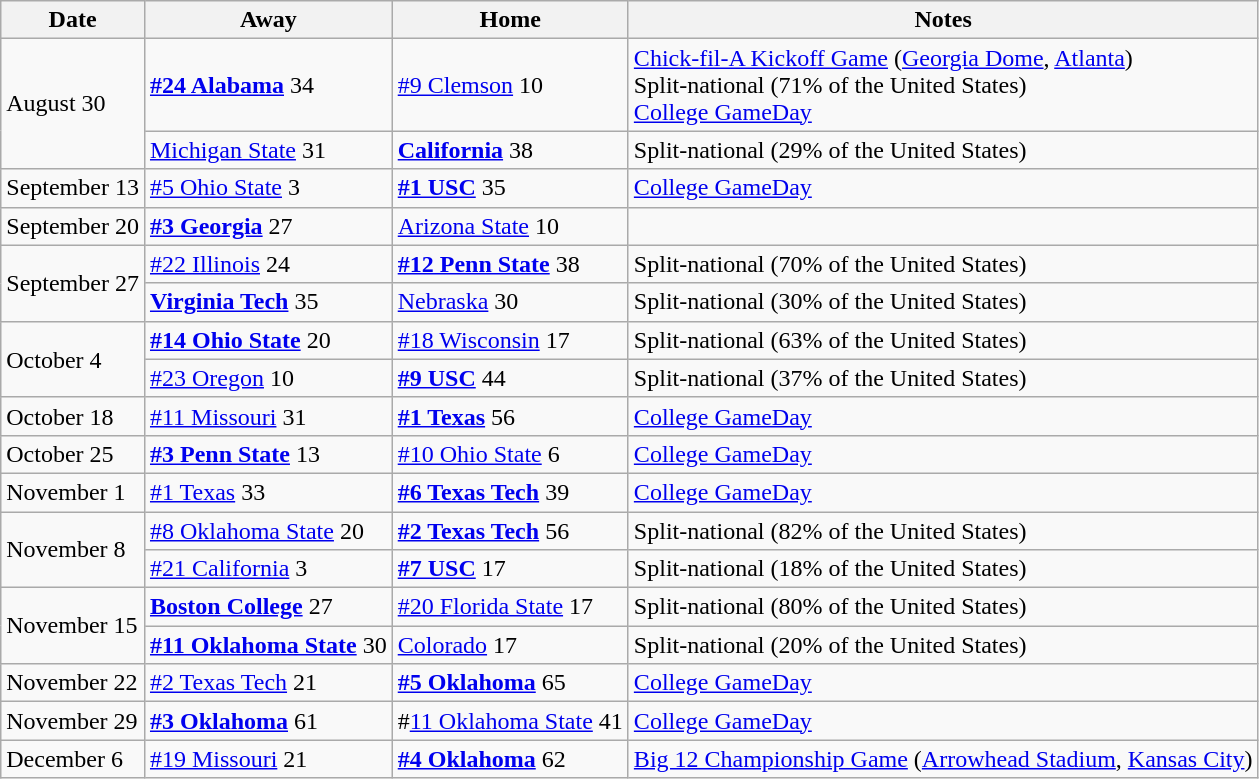<table class="wikitable sortable">
<tr>
<th>Date</th>
<th>Away</th>
<th>Home</th>
<th>Notes</th>
</tr>
<tr>
<td rowspan="2">August 30</td>
<td><strong><a href='#'>#24 Alabama</a></strong> 34</td>
<td><a href='#'>#9 Clemson</a> 10</td>
<td><a href='#'>Chick-fil-A Kickoff Game</a> (<a href='#'>Georgia Dome</a>, <a href='#'>Atlanta</a>)<br>Split-national (71% of the United States)<br><a href='#'>College GameDay</a></td>
</tr>
<tr>
<td><a href='#'>Michigan State</a> 31</td>
<td><strong><a href='#'>California</a></strong> 38</td>
<td>Split-national (29% of the United States)</td>
</tr>
<tr>
<td>September 13</td>
<td><a href='#'>#5 Ohio State</a> 3</td>
<td><strong><a href='#'>#1 USC</a></strong> 35</td>
<td><a href='#'>College GameDay</a></td>
</tr>
<tr>
<td>September 20</td>
<td><strong><a href='#'>#3 Georgia</a></strong> 27</td>
<td><a href='#'>Arizona State</a> 10</td>
<td></td>
</tr>
<tr>
<td rowspan="2">September 27</td>
<td><a href='#'>#22 Illinois</a> 24</td>
<td><strong><a href='#'>#12 Penn State</a></strong> 38</td>
<td>Split-national (70% of the United States)</td>
</tr>
<tr>
<td><strong><a href='#'>Virginia Tech</a></strong> 35</td>
<td><a href='#'>Nebraska</a> 30</td>
<td>Split-national (30% of the United States)</td>
</tr>
<tr>
<td rowspan="2">October 4</td>
<td><strong><a href='#'>#14 Ohio State</a></strong> 20</td>
<td><a href='#'>#18 Wisconsin</a> 17</td>
<td>Split-national (63% of the United States)</td>
</tr>
<tr>
<td><a href='#'>#23 Oregon</a> 10</td>
<td><strong><a href='#'>#9 USC</a></strong> 44</td>
<td>Split-national (37% of the United States)</td>
</tr>
<tr>
<td>October 18</td>
<td><a href='#'>#11 Missouri</a> 31</td>
<td><strong><a href='#'>#1 Texas</a></strong> 56</td>
<td><a href='#'>College GameDay</a></td>
</tr>
<tr>
<td>October 25</td>
<td><strong><a href='#'>#3 Penn State</a></strong> 13</td>
<td><a href='#'>#10 Ohio State</a> 6</td>
<td><a href='#'>College GameDay</a></td>
</tr>
<tr>
<td>November 1</td>
<td><a href='#'>#1 Texas</a> 33</td>
<td><strong><a href='#'>#6 Texas Tech</a></strong> 39</td>
<td><a href='#'>College GameDay</a></td>
</tr>
<tr>
<td rowspan="2">November 8</td>
<td><a href='#'>#8 Oklahoma State</a> 20</td>
<td><strong><a href='#'>#2 Texas Tech</a></strong> 56</td>
<td>Split-national (82% of the United States)</td>
</tr>
<tr>
<td><a href='#'>#21 California</a> 3</td>
<td><strong><a href='#'>#7 USC</a></strong> 17</td>
<td>Split-national (18% of the United States)</td>
</tr>
<tr>
<td rowspan="2">November 15</td>
<td><strong><a href='#'>Boston College</a></strong> 27</td>
<td><a href='#'>#20 Florida State</a> 17</td>
<td>Split-national (80% of the United States)</td>
</tr>
<tr>
<td><strong><a href='#'>#11 Oklahoma State</a></strong> 30</td>
<td><a href='#'>Colorado</a> 17</td>
<td>Split-national (20% of the United States)</td>
</tr>
<tr>
<td>November 22</td>
<td><a href='#'>#2 Texas Tech</a> 21</td>
<td><strong><a href='#'>#5 Oklahoma</a></strong> 65</td>
<td><a href='#'>College GameDay</a></td>
</tr>
<tr>
<td>November 29</td>
<td><strong><a href='#'>#3 Oklahoma</a></strong> 61</td>
<td>#<a href='#'>11 Oklahoma State</a> 41</td>
<td><a href='#'>College GameDay</a></td>
</tr>
<tr>
<td>December 6</td>
<td><a href='#'>#19 Missouri</a> 21</td>
<td><strong><a href='#'>#4 Oklahoma</a></strong> 62</td>
<td><a href='#'>Big 12 Championship Game</a> (<a href='#'>Arrowhead Stadium</a>, <a href='#'>Kansas City</a>)</td>
</tr>
</table>
